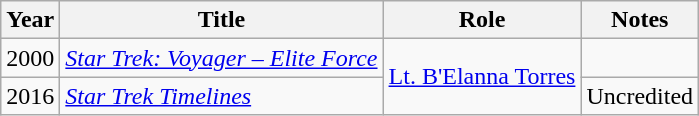<table class="wikitable sortable">
<tr>
<th>Year</th>
<th>Title</th>
<th>Role</th>
<th class="unsortable">Notes</th>
</tr>
<tr>
<td>2000</td>
<td><em><a href='#'>Star Trek: Voyager – Elite Force</a></em></td>
<td rowspan=2><a href='#'>Lt. B'Elanna Torres</a></td>
<td></td>
</tr>
<tr>
<td>2016</td>
<td><em><a href='#'>Star Trek Timelines</a></em></td>
<td>Uncredited</td>
</tr>
</table>
